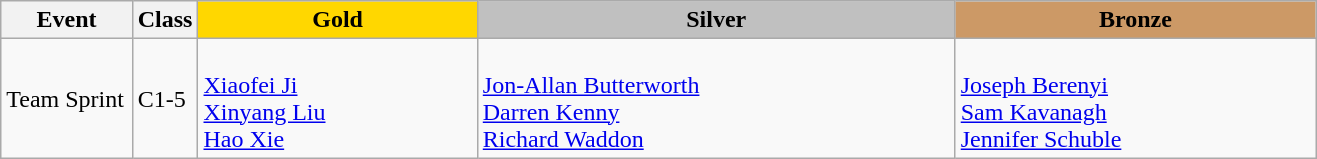<table class=wikitable style="font-size:100%">
<tr>
<th rowspan="1" width="10%">Event</th>
<th rowspan="1" width="5%">Class</th>
<th rowspan="1" style="background:gold;">Gold</th>
<th colspan="1" style="background:silver;">Silver</th>
<th colspan="1" style="background:#CC9966;">Bronze</th>
</tr>
<tr>
<td>Team Sprint<br></td>
<td>C1-5</td>
<td><br><a href='#'>Xiaofei Ji</a><br><a href='#'>Xinyang Liu</a><br><a href='#'>Hao Xie</a></td>
<td><br><a href='#'>Jon-Allan Butterworth</a><br><a href='#'>Darren Kenny</a><br><a href='#'>Richard Waddon</a></td>
<td><br><a href='#'>Joseph Berenyi</a><br><a href='#'>Sam Kavanagh</a><br><a href='#'>Jennifer Schuble</a></td>
</tr>
</table>
